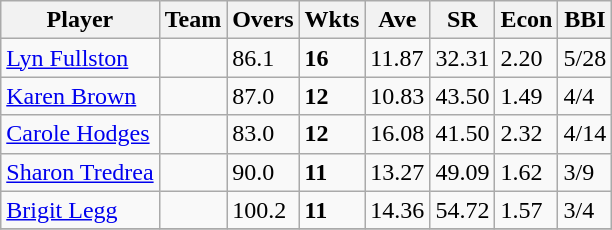<table class="wikitable sortable">
<tr>
<th>Player</th>
<th>Team</th>
<th>Overs</th>
<th>Wkts</th>
<th>Ave</th>
<th>SR</th>
<th>Econ</th>
<th>BBI</th>
</tr>
<tr>
<td><a href='#'>Lyn Fullston</a></td>
<td></td>
<td>86.1</td>
<td><strong>16</strong></td>
<td>11.87</td>
<td>32.31</td>
<td>2.20</td>
<td>5/28</td>
</tr>
<tr>
<td><a href='#'>Karen Brown</a></td>
<td></td>
<td>87.0</td>
<td><strong>12</strong></td>
<td>10.83</td>
<td>43.50</td>
<td>1.49</td>
<td>4/4</td>
</tr>
<tr>
<td><a href='#'>Carole Hodges</a></td>
<td></td>
<td>83.0</td>
<td><strong>12</strong></td>
<td>16.08</td>
<td>41.50</td>
<td>2.32</td>
<td>4/14</td>
</tr>
<tr>
<td><a href='#'>Sharon Tredrea</a></td>
<td></td>
<td>90.0</td>
<td><strong>11</strong></td>
<td>13.27</td>
<td>49.09</td>
<td>1.62</td>
<td>3/9</td>
</tr>
<tr>
<td><a href='#'>Brigit Legg</a></td>
<td></td>
<td>100.2</td>
<td><strong>11</strong></td>
<td>14.36</td>
<td>54.72</td>
<td>1.57</td>
<td>3/4</td>
</tr>
<tr>
</tr>
</table>
